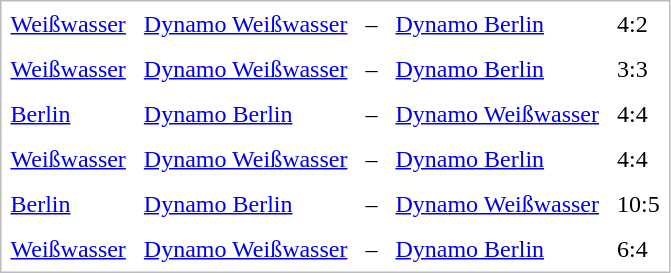<table cellspacing="0" border="0" cellpadding="6" style="border:1px solid #bbb; background-color:#FFFFFF;">
<tr>
<td><a href='#'>Weißwasser</a></td>
<td><a href='#'>Dynamo Weißwasser</a></td>
<td>–</td>
<td><a href='#'>Dynamo Berlin</a></td>
<td>4:2</td>
</tr>
<tr>
<td><a href='#'>Weißwasser</a></td>
<td><a href='#'>Dynamo Weißwasser</a></td>
<td>–</td>
<td><a href='#'>Dynamo Berlin</a></td>
<td>3:3</td>
</tr>
<tr>
<td><a href='#'>Berlin</a></td>
<td><a href='#'>Dynamo Berlin</a></td>
<td>–</td>
<td><a href='#'>Dynamo Weißwasser</a></td>
<td>4:4</td>
</tr>
<tr>
<td><a href='#'>Weißwasser</a></td>
<td><a href='#'>Dynamo Weißwasser</a></td>
<td>–</td>
<td><a href='#'>Dynamo Berlin</a></td>
<td>4:4</td>
</tr>
<tr>
<td><a href='#'>Berlin</a></td>
<td><a href='#'>Dynamo Berlin</a></td>
<td>–</td>
<td><a href='#'>Dynamo Weißwasser</a></td>
<td>10:5</td>
</tr>
<tr>
<td><a href='#'>Weißwasser</a></td>
<td><a href='#'>Dynamo Weißwasser</a></td>
<td>–</td>
<td><a href='#'>Dynamo Berlin</a></td>
<td>6:4</td>
</tr>
</table>
